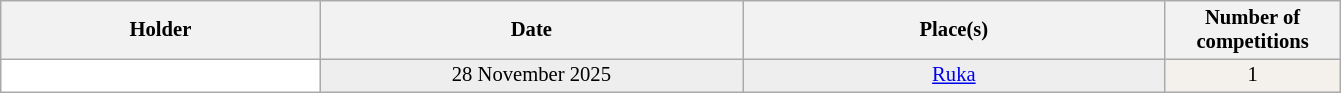<table class="wikitable plainrowheaders" style="background:#fff; font-size:86%; line-height:16px; border:grey solid 1px; border-collapse:collapse;">
<tr>
<th style="width:15em;"> Holder</th>
<th style="width:20em;">Date</th>
<th style="width:20em;">Place(s)</th>
<th style="width:8em;">Number of competitions</th>
</tr>
<tr>
<td></td>
<td align=center bgcolor=#EEEEEE>28 November 2025</td>
<td align=center bgcolor=#EEEEEE> <a href='#'>Ruka</a></td>
<td align=center bgcolor=#F4F0EC>1</td>
</tr>
</table>
